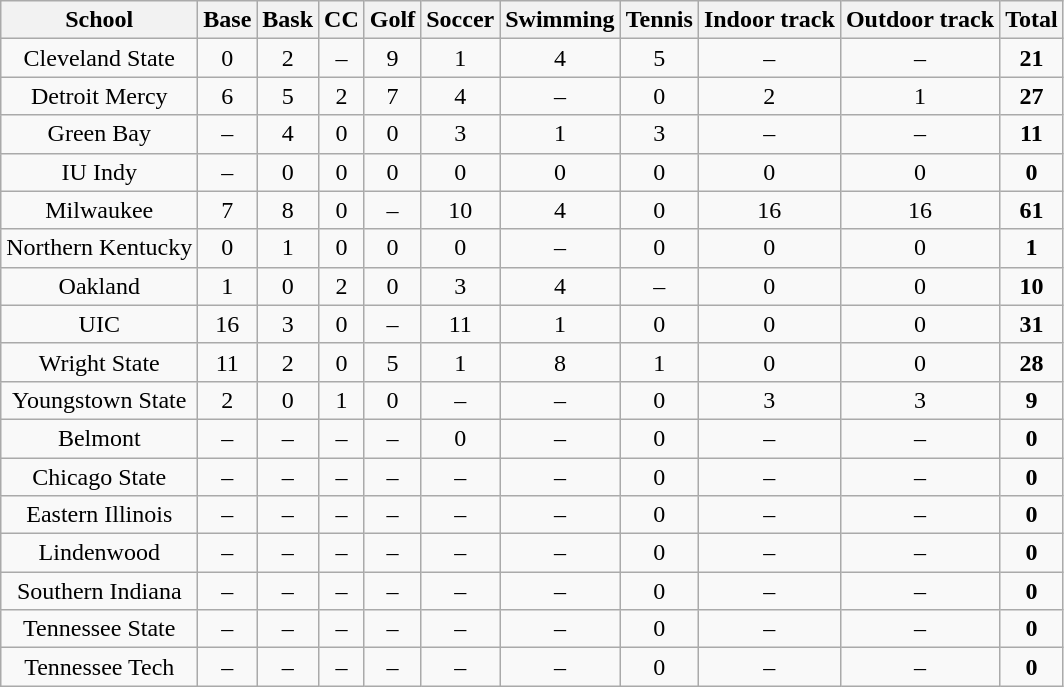<table class="wikitable" style="text-align:center">
<tr>
<th>School</th>
<th>Base</th>
<th>Bask</th>
<th>CC</th>
<th>Golf</th>
<th>Soccer</th>
<th>Swimming</th>
<th>Tennis</th>
<th>Indoor track</th>
<th>Outdoor track</th>
<th>Total</th>
</tr>
<tr>
<td>Cleveland State</td>
<td>0</td>
<td>2</td>
<td>–</td>
<td>9</td>
<td>1</td>
<td>4</td>
<td>5</td>
<td>–</td>
<td>–</td>
<td><strong>21</strong></td>
</tr>
<tr>
<td>Detroit Mercy</td>
<td>6</td>
<td>5</td>
<td>2</td>
<td>7</td>
<td>4</td>
<td>–</td>
<td>0</td>
<td>2</td>
<td>1</td>
<td><strong>27</strong></td>
</tr>
<tr>
<td>Green Bay</td>
<td>–</td>
<td>4</td>
<td>0</td>
<td>0</td>
<td>3</td>
<td>1</td>
<td>3</td>
<td>–</td>
<td>–</td>
<td><strong>11</strong></td>
</tr>
<tr>
<td>IU Indy</td>
<td>–</td>
<td>0</td>
<td>0</td>
<td>0</td>
<td>0</td>
<td>0</td>
<td>0</td>
<td>0</td>
<td>0</td>
<td><strong>0</strong></td>
</tr>
<tr>
<td>Milwaukee</td>
<td>7</td>
<td>8</td>
<td>0</td>
<td>–</td>
<td>10</td>
<td>4</td>
<td>0</td>
<td>16</td>
<td>16</td>
<td><strong>61</strong></td>
</tr>
<tr>
<td>Northern Kentucky</td>
<td>0</td>
<td>1</td>
<td>0</td>
<td>0</td>
<td>0</td>
<td>–</td>
<td>0</td>
<td>0</td>
<td>0</td>
<td><strong>1</strong></td>
</tr>
<tr>
<td>Oakland</td>
<td>1</td>
<td>0</td>
<td>2</td>
<td>0</td>
<td>3</td>
<td>4</td>
<td>–</td>
<td>0</td>
<td>0</td>
<td><strong>10</strong></td>
</tr>
<tr>
<td>UIC</td>
<td>16</td>
<td>3</td>
<td>0</td>
<td>–</td>
<td>11</td>
<td>1</td>
<td>0</td>
<td>0</td>
<td>0</td>
<td><strong>31</strong></td>
</tr>
<tr>
<td>Wright State</td>
<td>11</td>
<td>2</td>
<td>0</td>
<td>5</td>
<td>1</td>
<td>8</td>
<td>1</td>
<td>0</td>
<td>0</td>
<td><strong>28</strong></td>
</tr>
<tr>
<td>Youngstown State</td>
<td>2</td>
<td>0</td>
<td>1</td>
<td>0</td>
<td>–</td>
<td>–</td>
<td>0</td>
<td>3</td>
<td>3</td>
<td><strong>9</strong></td>
</tr>
<tr>
<td>Belmont</td>
<td>–</td>
<td>–</td>
<td>–</td>
<td>–</td>
<td>0</td>
<td>–</td>
<td>0</td>
<td>–</td>
<td>–</td>
<td><strong>0</strong></td>
</tr>
<tr>
<td>Chicago State</td>
<td>–</td>
<td>–</td>
<td>–</td>
<td>–</td>
<td>–</td>
<td>–</td>
<td>0</td>
<td>–</td>
<td>–</td>
<td><strong>0</strong></td>
</tr>
<tr>
<td>Eastern Illinois</td>
<td>–</td>
<td>–</td>
<td>–</td>
<td>–</td>
<td>–</td>
<td>–</td>
<td>0</td>
<td>–</td>
<td>–</td>
<td><strong>0</strong></td>
</tr>
<tr>
<td>Lindenwood</td>
<td>–</td>
<td>–</td>
<td>–</td>
<td>–</td>
<td>–</td>
<td>–</td>
<td>0</td>
<td>–</td>
<td>–</td>
<td><strong>0</strong></td>
</tr>
<tr>
<td>Southern Indiana</td>
<td>–</td>
<td>–</td>
<td>–</td>
<td>–</td>
<td>–</td>
<td>–</td>
<td>0</td>
<td>–</td>
<td>–</td>
<td><strong>0</strong></td>
</tr>
<tr>
<td>Tennessee State</td>
<td>–</td>
<td>–</td>
<td>–</td>
<td>–</td>
<td>–</td>
<td>–</td>
<td>0</td>
<td>–</td>
<td>–</td>
<td><strong>0</strong></td>
</tr>
<tr>
<td>Tennessee Tech</td>
<td>–</td>
<td>–</td>
<td>–</td>
<td>–</td>
<td>–</td>
<td>–</td>
<td>0</td>
<td>–</td>
<td>–</td>
<td><strong>0</strong></td>
</tr>
</table>
